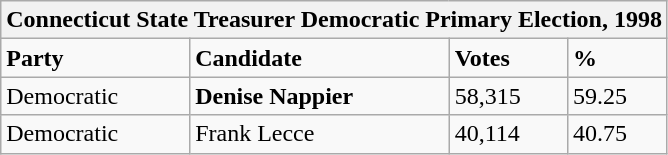<table class="wikitable">
<tr>
<th colspan="4">Connecticut State Treasurer Democratic Primary Election, 1998</th>
</tr>
<tr>
<td><strong>Party</strong></td>
<td><strong>Candidate</strong></td>
<td><strong>Votes</strong></td>
<td><strong>%</strong></td>
</tr>
<tr>
<td>Democratic</td>
<td><strong>Denise Nappier</strong></td>
<td>58,315</td>
<td>59.25</td>
</tr>
<tr>
<td>Democratic</td>
<td>Frank Lecce</td>
<td>40,114</td>
<td>40.75</td>
</tr>
</table>
